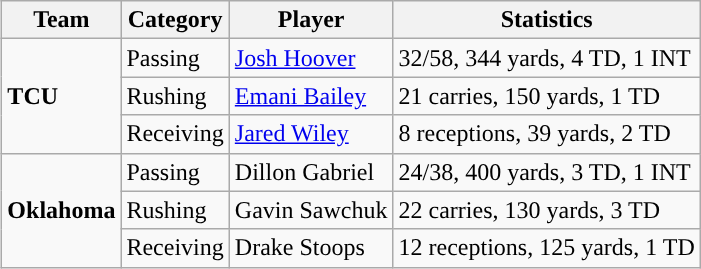<table class="wikitable" style="float: right;">
<tr>
<th>Team</th>
<th>Category</th>
<th>Player</th>
<th>Statistics</th>
</tr>
<tr>
<td rowspan=3><strong>TCU</strong></td>
<td>Passing</td>
<td><a href='#'>Josh Hoover</a></td>
<td>32/58, 344 yards, 4 TD, 1 INT</td>
</tr>
<tr>
<td>Rushing</td>
<td><a href='#'>Emani Bailey</a></td>
<td>21 carries, 150 yards, 1 TD</td>
</tr>
<tr>
<td>Receiving</td>
<td><a href='#'>Jared Wiley</a></td>
<td>8 receptions, 39 yards, 2 TD</td>
</tr>
<tr>
<td rowspan=3><strong>Oklahoma</strong></td>
<td>Passing</td>
<td>Dillon Gabriel</td>
<td>24/38, 400 yards, 3 TD, 1 INT</td>
</tr>
<tr>
<td>Rushing</td>
<td>Gavin Sawchuk</td>
<td>22 carries, 130 yards, 3 TD</td>
</tr>
<tr>
<td>Receiving</td>
<td>Drake Stoops</td>
<td>12 receptions, 125 yards, 1 TD</td>
</tr>
</table>
